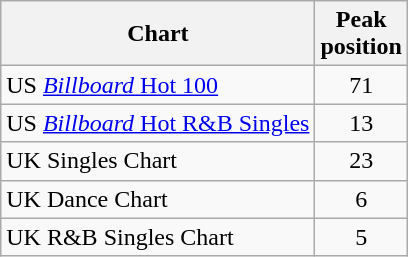<table class="wikitable">
<tr>
<th>Chart</th>
<th>Peak<br>position</th>
</tr>
<tr>
<td>US <a href='#'><em>Billboard</em> Hot 100</a></td>
<td align="center">71</td>
</tr>
<tr>
<td>US <a href='#'><em>Billboard</em> Hot R&B Singles</a></td>
<td align="center">13</td>
</tr>
<tr>
<td>UK Singles Chart</td>
<td align="center">23</td>
</tr>
<tr>
<td>UK Dance Chart</td>
<td align="center">6</td>
</tr>
<tr>
<td>UK R&B Singles Chart</td>
<td align="center">5</td>
</tr>
</table>
